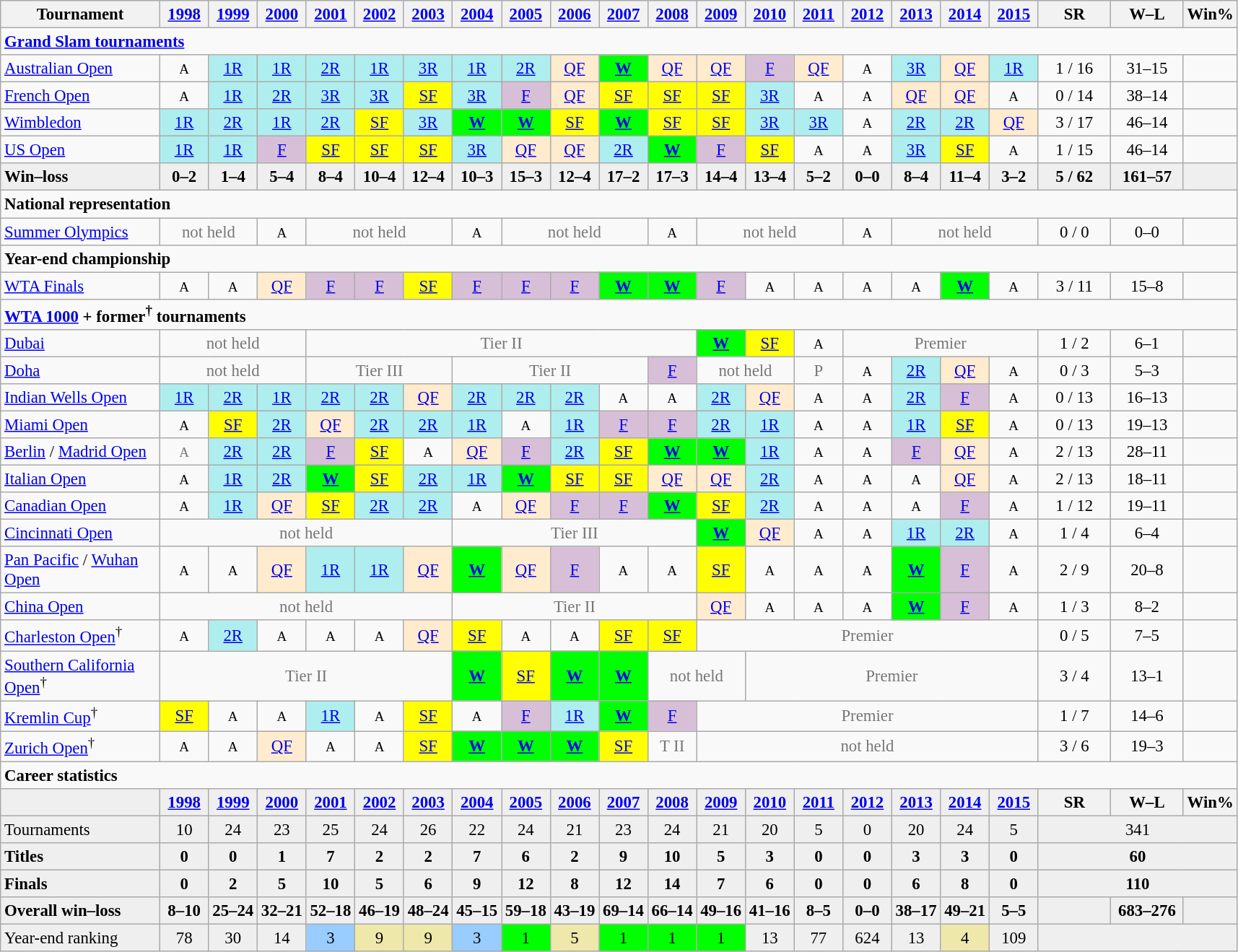<table class="wikitable nowrap" style=text-align:center;font-size:95%>
<tr>
<th width=140>Tournament</th>
<th width=38><a href='#'>1998</a></th>
<th width=38><a href='#'>1999</a></th>
<th width=38><a href='#'>2000</a></th>
<th width=38><a href='#'>2001</a></th>
<th width=38><a href='#'>2002</a></th>
<th width=38><a href='#'>2003</a></th>
<th width=38><a href='#'>2004</a></th>
<th width=38><a href='#'>2005</a></th>
<th width=38><a href='#'>2006</a></th>
<th width=38><a href='#'>2007</a></th>
<th width=38><a href='#'>2008</a></th>
<th width=38><a href='#'>2009</a></th>
<th width=38><a href='#'>2010</a></th>
<th width=38><a href='#'>2011</a></th>
<th width=38><a href='#'>2012</a></th>
<th width=38><a href='#'>2013</a></th>
<th width=38><a href='#'>2014</a></th>
<th width=38><a href='#'>2015</a></th>
<th width=60>SR</th>
<th width=60>W–L</th>
<th>Win%</th>
</tr>
<tr>
<td colspan="22" align="left"><strong><a href='#'>Grand Slam tournaments</a></strong></td>
</tr>
<tr>
<td align=left><a href='#'>Australian Open</a></td>
<td><small>A</small></td>
<td bgcolor=afeeee><a href='#'>1R</a></td>
<td bgcolor=afeeee><a href='#'>1R</a></td>
<td bgcolor=afeeee><a href='#'>2R</a></td>
<td bgcolor=afeeee><a href='#'>1R</a></td>
<td bgcolor=afeeee><a href='#'>3R</a></td>
<td bgcolor=afeeee><a href='#'>1R</a></td>
<td bgcolor=afeeee><a href='#'>2R</a></td>
<td bgcolor=ffebcd><a href='#'>QF</a></td>
<td bgcolor=lime><strong><a href='#'>W</a></strong></td>
<td bgcolor=ffebcd><a href='#'>QF</a></td>
<td bgcolor=ffebcd><a href='#'>QF</a></td>
<td bgcolor=thistle><a href='#'>F</a></td>
<td bgcolor=ffebcd><a href='#'>QF</a></td>
<td><small>A</small></td>
<td bgcolor=afeeee><a href='#'>3R</a></td>
<td bgcolor=ffebcd><a href='#'>QF</a></td>
<td bgcolor=afeeee><a href='#'>1R</a></td>
<td>1 / 16</td>
<td>31–15</td>
<td></td>
</tr>
<tr>
<td align=left><a href='#'>French Open</a></td>
<td><small>A</small></td>
<td bgcolor=afeeee><a href='#'>1R</a></td>
<td bgcolor=afeeee><a href='#'>2R</a></td>
<td bgcolor=afeeee><a href='#'>3R</a></td>
<td bgcolor=afeeee><a href='#'>3R</a></td>
<td bgcolor=yellow><a href='#'>SF</a></td>
<td bgcolor=afeeee><a href='#'>3R</a></td>
<td bgcolor=thistle><a href='#'>F</a></td>
<td bgcolor=ffebcd><a href='#'>QF</a></td>
<td bgcolor=yellow><a href='#'>SF</a></td>
<td bgcolor=yellow><a href='#'>SF</a></td>
<td bgcolor=yellow><a href='#'>SF</a></td>
<td bgcolor=afeeee><a href='#'>3R</a></td>
<td><small>A</small></td>
<td><small>A</small></td>
<td bgcolor=ffebcd><a href='#'>QF</a></td>
<td bgcolor=ffebcd><a href='#'>QF</a></td>
<td><small>A</small></td>
<td>0 / 14</td>
<td>38–14</td>
<td></td>
</tr>
<tr>
<td align=left><a href='#'>Wimbledon</a></td>
<td bgcolor=afeeee><a href='#'>1R</a></td>
<td bgcolor=afeeee><a href='#'>2R</a></td>
<td bgcolor=afeeee><a href='#'>1R</a></td>
<td bgcolor=afeeee><a href='#'>2R</a></td>
<td bgcolor=yellow><a href='#'>SF</a></td>
<td bgcolor=afeeee><a href='#'>3R</a></td>
<td bgcolor=lime><strong><a href='#'>W</a></strong></td>
<td bgcolor=lime><strong><a href='#'>W</a></strong></td>
<td bgcolor=yellow><a href='#'>SF</a></td>
<td bgcolor=lime><strong><a href='#'>W</a></strong></td>
<td bgcolor=yellow><a href='#'>SF</a></td>
<td bgcolor=yellow><a href='#'>SF</a></td>
<td bgcolor=afeeee><a href='#'>3R</a></td>
<td bgcolor=afeeee><a href='#'>3R</a></td>
<td><small>A</small></td>
<td bgcolor=afeeee><a href='#'>2R</a></td>
<td bgcolor=afeeee><a href='#'>2R</a></td>
<td bgcolor=ffebcd><a href='#'>QF</a></td>
<td>3 / 17</td>
<td>46–14</td>
<td></td>
</tr>
<tr>
<td align=left><a href='#'>US Open</a></td>
<td bgcolor=afeeee><a href='#'>1R</a></td>
<td bgcolor=afeeee><a href='#'>1R</a></td>
<td bgcolor=thistle><a href='#'>F</a></td>
<td bgcolor=yellow><a href='#'>SF</a></td>
<td bgcolor=yellow><a href='#'>SF</a></td>
<td bgcolor=yellow><a href='#'>SF</a></td>
<td bgcolor=afeeee><a href='#'>3R</a></td>
<td bgcolor=ffebcd><a href='#'>QF</a></td>
<td bgcolor=ffebcd><a href='#'>QF</a></td>
<td bgcolor=afeeee><a href='#'>2R</a></td>
<td bgcolor=lime><strong><a href='#'>W</a></strong></td>
<td bgcolor=thistle><a href='#'>F</a></td>
<td bgcolor=yellow><a href='#'>SF</a></td>
<td><small>A</small></td>
<td><small>A</small></td>
<td bgcolor=afeeee><a href='#'>3R</a></td>
<td bgcolor=yellow><a href='#'>SF</a></td>
<td><small>A</small></td>
<td>1 / 15</td>
<td>46–14</td>
<td></td>
</tr>
<tr style=background:#efefef;font-weight:bold>
<td style="text-align:left">Win–loss</td>
<td>0–2</td>
<td>1–4</td>
<td>5–4</td>
<td>8–4</td>
<td>10–4</td>
<td>12–4</td>
<td>10–3</td>
<td>15–3</td>
<td>12–4</td>
<td>17–2</td>
<td>17–3</td>
<td>14–4</td>
<td>13–4</td>
<td>5–2</td>
<td>0–0</td>
<td>8–4</td>
<td>11–4</td>
<td>3–2</td>
<td>5 / 62</td>
<td>161–57</td>
<td></td>
</tr>
<tr>
<td colspan="22" align="left"><strong>National representation</strong></td>
</tr>
<tr>
<td align=left><a href='#'>Summer Olympics</a></td>
<td colspan=2 style=color:#767676>not held</td>
<td><small>A</small></td>
<td colspan=3 style=color:#767676>not held</td>
<td><small>A</small></td>
<td colspan=3 style=color:#767676>not held</td>
<td><small>A</small></td>
<td colspan=3 style=color:#767676>not held</td>
<td><small>A</small></td>
<td colspan=3 style=color:#767676>not held</td>
<td>0 / 0</td>
<td>0–0</td>
<td></td>
</tr>
<tr>
<td colspan="22" align="left"><strong>Year-end championship</strong></td>
</tr>
<tr>
<td align=left><a href='#'>WTA Finals</a></td>
<td><small>A</small></td>
<td><small>A</small></td>
<td bgcolor=ffebcd><a href='#'>QF</a></td>
<td bgcolor=thistle><a href='#'>F</a></td>
<td bgcolor=thistle><a href='#'>F</a></td>
<td bgcolor=yellow><a href='#'>SF</a></td>
<td bgcolor=thistle><a href='#'>F</a></td>
<td bgcolor=thistle><a href='#'>F</a></td>
<td bgcolor=thistle><a href='#'>F</a></td>
<td bgcolor=lime><strong><a href='#'>W</a></strong></td>
<td bgcolor=lime><strong><a href='#'>W</a></strong></td>
<td bgcolor=thistle><a href='#'>F</a></td>
<td><small>A</small></td>
<td><small>A</small></td>
<td><small>A</small></td>
<td><small>A</small></td>
<td bgcolor=lime><strong><a href='#'>W</a></strong></td>
<td><small>A</small></td>
<td>3 / 11</td>
<td>15–8</td>
<td></td>
</tr>
<tr>
<td colspan="22" align="left"><strong><a href='#'>WTA 1000</a> + former<sup>†</sup> tournaments</strong></td>
</tr>
<tr>
<td align="left"><a href='#'>Dubai</a></td>
<td colspan="3" style="color:#767676">not held</td>
<td colspan="8" style="color:#767676">Tier II</td>
<td bgcolor="lime"><strong><a href='#'>W</a></strong></td>
<td bgcolor="yellow"><a href='#'>SF</a></td>
<td><small>A</small></td>
<td colspan="4" style="color:#767676">Premier</td>
<td>1 / 2</td>
<td>6–1</td>
<td></td>
</tr>
<tr>
<td align="left"><a href='#'>Doha</a></td>
<td colspan="3" style="color:#767676">not held</td>
<td colspan="3" style="color:#767676">Tier III</td>
<td colspan="4" style="color:#767676">Tier II</td>
<td bgcolor="thistle"><a href='#'>F</a></td>
<td colspan="2" style="color:#767676">not held</td>
<td colspan="1" style="color:#767676">P</td>
<td><small>A</small></td>
<td bgcolor="afeeee"><a href='#'>2R</a></td>
<td bgcolor="ffebcd"><a href='#'>QF</a></td>
<td><small>A</small></td>
<td>0 / 3</td>
<td>5–3</td>
<td></td>
</tr>
<tr>
<td align="left"><a href='#'>Indian Wells Open</a></td>
<td bgcolor="afeeee"><a href='#'>1R</a></td>
<td bgcolor="afeeee"><a href='#'>2R</a></td>
<td bgcolor="afeeee"><a href='#'>1R</a></td>
<td bgcolor="afeeee"><a href='#'>2R</a></td>
<td bgcolor="afeeee"><a href='#'>2R</a></td>
<td bgcolor="ffebcd"><a href='#'>QF</a></td>
<td bgcolor="afeeee"><a href='#'>2R</a></td>
<td bgcolor="afeeee"><a href='#'>2R</a></td>
<td bgcolor="afeeee"><a href='#'>2R</a></td>
<td><small>A</small></td>
<td><small>A</small></td>
<td bgcolor="afeeee"><a href='#'>2R</a></td>
<td bgcolor="ffebcd"><a href='#'>QF</a></td>
<td><small>A</small></td>
<td><small>A</small></td>
<td bgcolor="afeeee"><a href='#'>2R</a></td>
<td bgcolor="thistle"><a href='#'>F</a></td>
<td><small>A</small></td>
<td>0 / 13</td>
<td>16–13</td>
<td></td>
</tr>
<tr>
<td align="left"><a href='#'>Miami Open</a></td>
<td><small>A</small></td>
<td bgcolor="yellow"><a href='#'>SF</a></td>
<td bgcolor="afeeee"><a href='#'>2R</a></td>
<td bgcolor="ffebcd"><a href='#'>QF</a></td>
<td bgcolor="afeeee"><a href='#'>2R</a></td>
<td bgcolor="afeeee"><a href='#'>2R</a></td>
<td bgcolor="afeeee"><a href='#'>1R</a></td>
<td><small>A</small></td>
<td bgcolor="afeeee"><a href='#'>1R</a></td>
<td bgcolor="thistle"><a href='#'>F</a></td>
<td bgcolor="thistle"><a href='#'>F</a></td>
<td bgcolor="afeeee"><a href='#'>2R</a></td>
<td bgcolor="afeeee"><a href='#'>1R</a></td>
<td><small>A</small></td>
<td><small>A</small></td>
<td bgcolor="afeeee"><a href='#'>1R</a></td>
<td bgcolor="yellow"><a href='#'>SF</a></td>
<td><small>A</small></td>
<td>0 / 13</td>
<td>19–13</td>
<td></td>
</tr>
<tr>
<td align="left"><a href='#'>Berlin</a> / <a href='#'>Madrid Open</a></td>
<td style="color:#767676"><small>A</small></td>
<td bgcolor="afeeee"><a href='#'>2R</a></td>
<td bgcolor="afeeee"><a href='#'>2R</a></td>
<td bgcolor="thistle"><a href='#'>F</a></td>
<td bgcolor="yellow"><a href='#'>SF</a></td>
<td><small>A</small></td>
<td bgcolor="ffebcd"><a href='#'>QF</a></td>
<td bgcolor="thistle"><a href='#'>F</a></td>
<td bgcolor="afeeee"><a href='#'>2R</a></td>
<td bgcolor="yellow"><a href='#'>SF</a></td>
<td bgcolor="lime"><strong><a href='#'>W</a></strong></td>
<td bgcolor="lime"><strong><a href='#'>W</a></strong></td>
<td bgcolor="afeeee"><a href='#'>1R</a></td>
<td><small>A</small></td>
<td><small>A</small></td>
<td bgcolor="thistle"><a href='#'>F</a></td>
<td bgcolor="ffebcd"><a href='#'>QF</a></td>
<td><small>A</small></td>
<td>2 / 13</td>
<td>28–11</td>
<td></td>
</tr>
<tr>
<td align="left"><a href='#'>Italian Open</a></td>
<td><small>A</small></td>
<td bgcolor="afeeee"><a href='#'>1R</a></td>
<td bgcolor="afeeee"><a href='#'>2R</a></td>
<td bgcolor="lime"><strong><a href='#'>W</a></strong></td>
<td bgcolor="yellow"><a href='#'>SF</a></td>
<td bgcolor="afeeee"><a href='#'>2R</a></td>
<td bgcolor="afeeee"><a href='#'>1R</a></td>
<td bgcolor="lime"><strong><a href='#'>W</a></strong></td>
<td bgcolor="yellow"><a href='#'>SF</a></td>
<td bgcolor="yellow"><a href='#'>SF</a></td>
<td bgcolor="ffebcd"><a href='#'>QF</a></td>
<td bgcolor="ffebcd"><a href='#'>QF</a></td>
<td bgcolor="afeeee"><a href='#'>2R</a></td>
<td><small>A</small></td>
<td><small>A</small></td>
<td><small>A</small></td>
<td bgcolor="ffebcd"><a href='#'>QF</a></td>
<td><small>A</small></td>
<td>2 / 13</td>
<td>18–11</td>
<td></td>
</tr>
<tr>
<td align="left"><a href='#'>Canadian Open</a></td>
<td><small>A</small></td>
<td bgcolor="afeeee"><a href='#'>1R</a></td>
<td bgcolor="ffebcd"><a href='#'>QF</a></td>
<td bgcolor="yellow"><a href='#'>SF</a></td>
<td bgcolor="afeeee"><a href='#'>2R</a></td>
<td bgcolor="afeeee"><a href='#'>2R</a></td>
<td><small>A</small></td>
<td bgcolor="ffebcd"><a href='#'>QF</a></td>
<td bgcolor="thistle"><a href='#'>F</a></td>
<td bgcolor="thistle"><a href='#'>F</a></td>
<td bgcolor="lime"><strong><a href='#'>W</a></strong></td>
<td bgcolor="yellow"><a href='#'>SF</a></td>
<td bgcolor="afeeee"><a href='#'>2R</a></td>
<td><small>A</small></td>
<td><small>A</small></td>
<td><small>A</small></td>
<td bgcolor="thistle"><a href='#'>F</a></td>
<td><small>A</small></td>
<td>1 / 12</td>
<td>19–11</td>
<td></td>
</tr>
<tr>
<td align="left"><a href='#'>Cincinnati Open</a></td>
<td colspan="6" style="color:#767676">not held</td>
<td colspan="5" style="color:#767676">Tier III</td>
<td bgcolor="lime"><strong><a href='#'>W</a></strong></td>
<td bgcolor="ffebcd"><a href='#'>QF</a></td>
<td><small>A</small></td>
<td><small>A</small></td>
<td bgcolor="afeeee"><a href='#'>1R</a></td>
<td bgcolor="afeeee"><a href='#'>2R</a></td>
<td><small>A</small></td>
<td>1 / 4</td>
<td>6–4</td>
<td></td>
</tr>
<tr>
<td align="left"><a href='#'>Pan Pacific</a> / <a href='#'>Wuhan Open</a></td>
<td><small>A</small></td>
<td><small>A</small></td>
<td bgcolor="ffebcd"><a href='#'>QF</a></td>
<td bgcolor="afeeee"><a href='#'>1R</a></td>
<td bgcolor="afeeee"><a href='#'>1R</a></td>
<td bgcolor="ffebcd"><a href='#'>QF</a></td>
<td bgcolor="lime"><strong><a href='#'>W</a></strong></td>
<td bgcolor="ffebcd"><a href='#'>QF</a></td>
<td bgcolor="thistle"><a href='#'>F</a></td>
<td><small>A</small></td>
<td><small>A</small></td>
<td bgcolor="yellow"><a href='#'>SF</a></td>
<td><small>A</small></td>
<td><small>A</small></td>
<td><small>A</small></td>
<td bgcolor="lime"><strong><a href='#'>W</a></strong></td>
<td bgcolor="thistle"><a href='#'>F</a></td>
<td><small>A</small></td>
<td>2 / 9</td>
<td>20–8</td>
<td></td>
</tr>
<tr>
<td align="left"><a href='#'>China Open</a></td>
<td colspan="6" style="color:#767676">not held</td>
<td colspan="5" style="color:#767676">Tier II</td>
<td bgcolor="ffebcd"><a href='#'>QF</a></td>
<td><small>A</small></td>
<td><small>A</small></td>
<td><small>A</small></td>
<td bgcolor="lime"><strong><a href='#'>W</a></strong></td>
<td bgcolor="thistle"><a href='#'>F</a></td>
<td><small>A</small></td>
<td>1 / 3</td>
<td>8–2</td>
<td></td>
</tr>
<tr>
<td align="left"><a href='#'>Charleston Open</a><sup>†</sup></td>
<td><small>A</small></td>
<td bgcolor="afeeee"><a href='#'>2R</a></td>
<td><small>A</small></td>
<td><small>A</small></td>
<td><small>A</small></td>
<td bgcolor="ffebcd"><a href='#'>QF</a></td>
<td bgcolor="yellow"><a href='#'>SF</a></td>
<td><small>A</small></td>
<td><small>A</small></td>
<td bgcolor="yellow"><a href='#'>SF</a></td>
<td bgcolor="yellow"><a href='#'>SF</a></td>
<td colspan="7" style="color:#767676">Premier</td>
<td>0 / 5</td>
<td>7–5</td>
<td></td>
</tr>
<tr>
<td align="left"><a href='#'>Southern California Open</a><sup>†</sup></td>
<td colspan="6" style="color:#767676">Tier II</td>
<td bgcolor="lime"><strong><a href='#'>W</a></strong></td>
<td bgcolor="yellow"><a href='#'>SF</a></td>
<td bgcolor="lime"><strong><a href='#'>W</a></strong></td>
<td bgcolor="lime"><strong><a href='#'>W</a></strong></td>
<td colspan="2" style="color:#767676">not held</td>
<td colspan="6" style="color:#767676">Premier</td>
<td>3 / 4</td>
<td>13–1</td>
<td></td>
</tr>
<tr>
<td align="left"><a href='#'>Kremlin Cup</a><sup>†</sup></td>
<td bgcolor="yellow"><a href='#'>SF</a></td>
<td><small>A</small></td>
<td><small>A</small></td>
<td bgcolor="afeeee"><a href='#'>1R</a></td>
<td><small>A</small></td>
<td bgcolor="yellow"><a href='#'>SF</a></td>
<td><small>A</small></td>
<td bgcolor="thistle"><a href='#'>F</a></td>
<td bgcolor="afeeee"><a href='#'>1R</a></td>
<td bgcolor="lime"><strong><a href='#'>W</a></strong></td>
<td bgcolor="thistle"><a href='#'>F</a></td>
<td colspan="7" style="color:#767676">Premier</td>
<td>1 / 7</td>
<td>14–6</td>
<td></td>
</tr>
<tr>
<td align="left"><a href='#'>Zurich Open</a><sup>†</sup></td>
<td><small>A</small></td>
<td><small>A</small></td>
<td bgcolor="ffebcd"><a href='#'>QF</a></td>
<td><small>A</small></td>
<td><small>A</small></td>
<td bgcolor="yellow"><a href='#'>SF</a></td>
<td bgcolor="lime"><strong><a href='#'>W</a></strong></td>
<td bgcolor="lime"><strong><a href='#'>W</a></strong></td>
<td bgcolor="lime"><strong><a href='#'>W</a></strong></td>
<td bgcolor="yellow"><a href='#'>SF</a></td>
<td style="color:#767676">T II</td>
<td colspan="7" style="color:#767676">not held</td>
<td>3 / 6</td>
<td>19–3</td>
<td></td>
</tr>
<tr>
<td colspan="22" align=left><strong>Career statistics</strong></td>
</tr>
<tr style=background:#efefef;font-weight:bold>
<td></td>
<td><a href='#'>1998</a></td>
<td><a href='#'>1999</a></td>
<td><a href='#'>2000</a></td>
<td><a href='#'>2001</a></td>
<td><a href='#'>2002</a></td>
<td><a href='#'>2003</a></td>
<td><a href='#'>2004</a></td>
<td><a href='#'>2005</a></td>
<td><a href='#'>2006</a></td>
<td><a href='#'>2007</a></td>
<td><a href='#'>2008</a></td>
<td><a href='#'>2009</a></td>
<td><a href='#'>2010</a></td>
<td><a href='#'>2011</a></td>
<td><a href='#'>2012</a></td>
<td><a href='#'>2013</a></td>
<td><a href='#'>2014</a></td>
<td><a href='#'>2015</a></td>
<th>SR</th>
<th>W–L</th>
<th>Win%</th>
</tr>
<tr bgcolor=efefef>
<td style="text-align:left">Tournaments</td>
<td>10</td>
<td>24</td>
<td>23</td>
<td>25</td>
<td>24</td>
<td>26</td>
<td>22</td>
<td>24</td>
<td>21</td>
<td>23</td>
<td>24</td>
<td>21</td>
<td>20</td>
<td>5</td>
<td>0</td>
<td>20</td>
<td>24</td>
<td>5</td>
<td colspan="3">341</td>
</tr>
<tr style=background:#efefef;font-weight:bold>
<td style="text-align:left"><strong>Titles</strong></td>
<td>0</td>
<td>0</td>
<td>1</td>
<td>7</td>
<td>2</td>
<td>2</td>
<td>7</td>
<td>6</td>
<td>2</td>
<td>9</td>
<td>10</td>
<td>5</td>
<td>3</td>
<td>0</td>
<td>0</td>
<td>3</td>
<td>3</td>
<td>0</td>
<td colspan="3">60</td>
</tr>
<tr style=background:#efefef;font-weight:bold>
<td style="text-align:left">Finals</td>
<td>0</td>
<td>2</td>
<td>5</td>
<td>10</td>
<td>5</td>
<td>6</td>
<td>9</td>
<td>12</td>
<td>8</td>
<td>12</td>
<td>14</td>
<td>7</td>
<td>6</td>
<td>0</td>
<td>0</td>
<td>6</td>
<td>8</td>
<td>0</td>
<td colspan="3">110</td>
</tr>
<tr style=background:#efefef;font-weight:bold>
<td style="text-align:left">Overall win–loss</td>
<td>8–10</td>
<td>25–24</td>
<td>32–21</td>
<td>52–18</td>
<td>46–19</td>
<td>48–24</td>
<td>45–15</td>
<td>59–18</td>
<td>43–19</td>
<td>69–14</td>
<td>66–14</td>
<td>49–16</td>
<td>41–16</td>
<td>8–5</td>
<td>0–0</td>
<td>38–17</td>
<td>49–21</td>
<td>5–5</td>
<td></td>
<td>683–276</td>
<td></td>
</tr>
<tr bgcolor=efefef>
<td align="left">Year-end ranking</td>
<td>78</td>
<td>30</td>
<td>14</td>
<td bgcolor="99ccff">3</td>
<td bgcolor="EEE8AA">9</td>
<td bgcolor="EEE8AA">9</td>
<td bgcolor="99ccff">3</td>
<td bgcolor="00ff00">1</td>
<td bgcolor="EEE8AA">5</td>
<td bgcolor="00ff00">1</td>
<td bgcolor="00ff00">1</td>
<td bgcolor="00ff00">1</td>
<td>13</td>
<td>77</td>
<td>624</td>
<td>13</td>
<td bgcolor="EEE8AA">4</td>
<td>109</td>
<td colspan="3"></td>
</tr>
</table>
